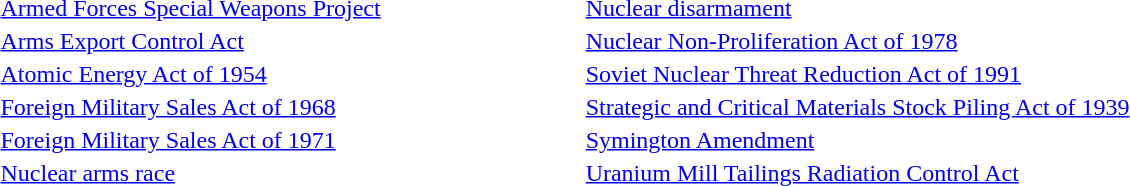<table style="width: 75%; border: none; text-align: left;">
<tr>
<td><a href='#'>Armed Forces Special Weapons Project</a></td>
<td><a href='#'>Nuclear disarmament</a></td>
</tr>
<tr>
<td><a href='#'>Arms Export Control Act</a></td>
<td><a href='#'>Nuclear Non-Proliferation Act of 1978</a></td>
</tr>
<tr>
<td><a href='#'>Atomic Energy Act of 1954</a></td>
<td><a href='#'>Soviet Nuclear Threat Reduction Act of 1991</a></td>
</tr>
<tr>
<td><a href='#'>Foreign Military Sales Act of 1968</a></td>
<td><a href='#'>Strategic and Critical Materials Stock Piling Act of 1939</a></td>
</tr>
<tr>
<td><a href='#'>Foreign Military Sales Act of 1971</a></td>
<td><a href='#'>Symington Amendment</a></td>
</tr>
<tr>
<td><a href='#'>Nuclear arms race</a></td>
<td><a href='#'>Uranium Mill Tailings Radiation Control Act</a></td>
</tr>
</table>
